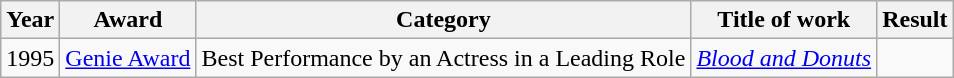<table class="wikitable sortable">
<tr>
<th>Year</th>
<th>Award</th>
<th>Category</th>
<th>Title of work</th>
<th>Result</th>
</tr>
<tr>
<td>1995</td>
<td><a href='#'>Genie Award</a></td>
<td>Best Performance by an Actress in a Leading Role</td>
<td><em><a href='#'>Blood and Donuts</a></em></td>
<td></td>
</tr>
</table>
